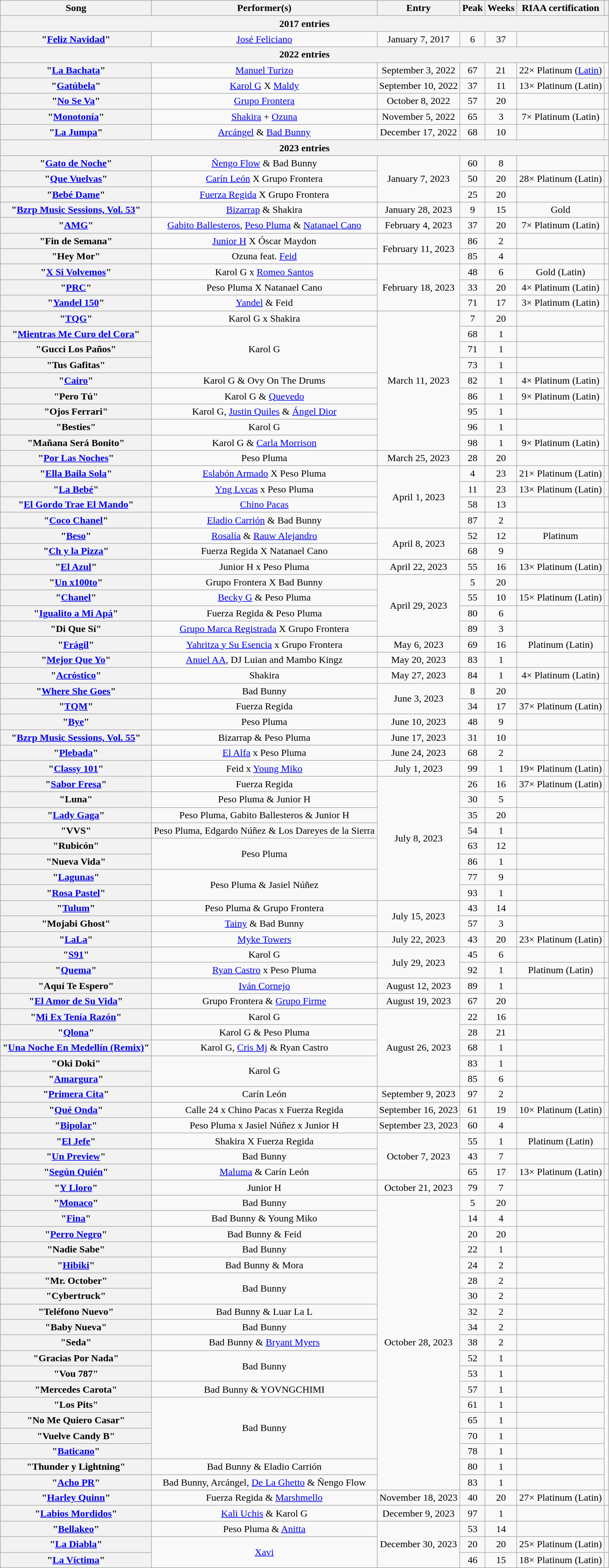<table class="wikitable plainrowheaders sortable" style="text-align:center;">
<tr>
<th>Song</th>
<th>Performer(s)</th>
<th>Entry</th>
<th>Peak</th>
<th>Weeks</th>
<th>RIAA certification</th>
<th !scope=col class=unsortable></th>
</tr>
<tr>
<th colspan="7">2017 entries</th>
</tr>
<tr>
<th>"<a href='#'>Feliz Navidad</a>"</th>
<td><a href='#'>José Feliciano</a></td>
<td>January 7, 2017</td>
<td>6</td>
<td>37</td>
<td></td>
<td></td>
</tr>
<tr>
<th colspan="7">2022 entries</th>
</tr>
<tr>
<th>"<a href='#'>La Bachata</a>"</th>
<td><a href='#'>Manuel Turizo</a></td>
<td>September 3, 2022</td>
<td>67</td>
<td>21</td>
<td>22× Platinum (<a href='#'>Latin</a>)</td>
<td></td>
</tr>
<tr>
<th>"<a href='#'>Gatúbela</a>"</th>
<td><a href='#'>Karol G</a> X <a href='#'>Maldy</a></td>
<td>September 10, 2022</td>
<td>37</td>
<td>11</td>
<td>13× Platinum (Latin)</td>
<td></td>
</tr>
<tr>
<th>"<a href='#'>No Se Va</a>"</th>
<td><a href='#'>Grupo Frontera</a></td>
<td>October 8, 2022</td>
<td>57</td>
<td>20</td>
<td></td>
<td></td>
</tr>
<tr>
<th>"<a href='#'>Monotonía</a>"</th>
<td><a href='#'>Shakira</a> + <a href='#'>Ozuna</a></td>
<td>November 5, 2022</td>
<td>65</td>
<td>3</td>
<td>7× Platinum (Latin)</td>
<td></td>
</tr>
<tr>
<th>"<a href='#'>La Jumpa</a>"</th>
<td><a href='#'>Arcángel</a> & <a href='#'>Bad Bunny</a></td>
<td>December 17, 2022</td>
<td>68</td>
<td>10</td>
<td></td>
<td></td>
</tr>
<tr>
<th colspan="7">2023 entries</th>
</tr>
<tr>
<th>"<a href='#'>Gato de Noche</a>"</th>
<td><a href='#'>Ñengo Flow</a> & Bad Bunny</td>
<td rowspan="3">January 7, 2023</td>
<td>60</td>
<td>8</td>
<td></td>
<td></td>
</tr>
<tr>
<th>"<a href='#'>Que Vuelvas</a>"</th>
<td><a href='#'>Carín León</a> X Grupo Frontera</td>
<td>50</td>
<td>20</td>
<td>28× Platinum (Latin)</td>
<td></td>
</tr>
<tr>
<th>"<a href='#'>Bebé Dame</a>"</th>
<td><a href='#'>Fuerza Regida</a> X Grupo Frontera</td>
<td>25</td>
<td>20</td>
<td></td>
<td></td>
</tr>
<tr>
<th>"<a href='#'>Bzrp Music Sessions, Vol. 53</a>"</th>
<td><a href='#'>Bizarrap</a> & Shakira</td>
<td>January 28, 2023</td>
<td>9</td>
<td>15</td>
<td>Gold</td>
<td></td>
</tr>
<tr>
<th>"<a href='#'>AMG</a>"</th>
<td><a href='#'>Gabito Ballesteros</a>, <a href='#'>Peso Pluma</a> & <a href='#'>Natanael Cano</a></td>
<td>February 4, 2023</td>
<td>37</td>
<td>20</td>
<td>7× Platinum (Latin)</td>
<td></td>
</tr>
<tr>
<th>"Fin de Semana"</th>
<td><a href='#'>Junior H</a> X Óscar Maydon</td>
<td rowspan="2">February 11, 2023</td>
<td>86</td>
<td>2</td>
<td></td>
<td></td>
</tr>
<tr>
<th>"Hey Mor"</th>
<td>Ozuna feat. <a href='#'>Feid</a></td>
<td>85</td>
<td>4</td>
<td></td>
<td></td>
</tr>
<tr>
<th>"<a href='#'>X Si Volvemos</a>"</th>
<td>Karol G x <a href='#'>Romeo Santos</a></td>
<td rowspan="3">February 18, 2023</td>
<td>48</td>
<td>6</td>
<td>Gold (Latin)</td>
<td></td>
</tr>
<tr>
<th>"<a href='#'>PRC</a>"</th>
<td>Peso Pluma X Natanael Cano</td>
<td>33</td>
<td>20</td>
<td>4× Platinum (Latin)</td>
<td></td>
</tr>
<tr>
<th>"<a href='#'>Yandel 150</a>"</th>
<td><a href='#'>Yandel</a> & Feid</td>
<td>71</td>
<td>17</td>
<td>3× Platinum (Latin)</td>
<td></td>
</tr>
<tr>
<th>"<a href='#'>TQG</a>"</th>
<td>Karol G x Shakira</td>
<td rowspan="9">March 11, 2023</td>
<td>7</td>
<td>20</td>
<td></td>
<td rowspan="9"></td>
</tr>
<tr>
<th>"<a href='#'>Mientras Me Curo del Cora</a>"</th>
<td rowspan="3">Karol G</td>
<td>68</td>
<td>1</td>
<td></td>
</tr>
<tr>
<th>"Gucci Los Paños"</th>
<td>71</td>
<td>1</td>
<td></td>
</tr>
<tr>
<th>"Tus Gafitas"</th>
<td>73</td>
<td>1</td>
<td></td>
</tr>
<tr>
<th>"<a href='#'>Cairo</a>"</th>
<td>Karol G & Ovy On The Drums</td>
<td>82</td>
<td>1</td>
<td>4× Platinum (Latin)</td>
</tr>
<tr>
<th>"Pero Tú"</th>
<td>Karol G & <a href='#'>Quevedo</a></td>
<td>86</td>
<td>1</td>
<td>9× Platinum (Latin)</td>
</tr>
<tr>
<th>"Ojos Ferrari"</th>
<td>Karol G, <a href='#'>Justin Quiles</a> & <a href='#'>Ángel Dior</a></td>
<td>95</td>
<td>1</td>
<td></td>
</tr>
<tr>
<th>"Besties"</th>
<td>Karol G</td>
<td>96</td>
<td>1</td>
<td></td>
</tr>
<tr>
<th>"Mañana Será Bonito"</th>
<td>Karol G & <a href='#'>Carla Morrison</a></td>
<td>98</td>
<td>1</td>
<td>9× Platinum (Latin)</td>
</tr>
<tr>
<th>"<a href='#'>Por Las Noches</a>"</th>
<td>Peso Pluma</td>
<td>March 25, 2023</td>
<td>28</td>
<td>20</td>
<td></td>
<td></td>
</tr>
<tr>
<th>"<a href='#'>Ella Baila Sola</a>"</th>
<td><a href='#'>Eslabón Armado</a> X Peso Pluma</td>
<td rowspan="4">April 1, 2023</td>
<td>4</td>
<td>23</td>
<td>21× Platinum (Latin)</td>
<td></td>
</tr>
<tr>
<th>"<a href='#'>La Bebé</a>"</th>
<td><a href='#'>Yng Lvcas</a> x Peso Pluma</td>
<td>11</td>
<td>23</td>
<td>13× Platinum (Latin)</td>
<td></td>
</tr>
<tr>
<th>"<a href='#'>El Gordo Trae El Mando</a>"</th>
<td><a href='#'>Chino Pacas</a></td>
<td>58</td>
<td>13</td>
<td></td>
<td></td>
</tr>
<tr>
<th>"<a href='#'>Coco Chanel</a>"</th>
<td><a href='#'>Eladio Carrión</a> & Bad Bunny</td>
<td>87</td>
<td>2</td>
<td></td>
<td></td>
</tr>
<tr>
<th>"<a href='#'>Beso</a>"</th>
<td><a href='#'>Rosalía</a> & <a href='#'>Rauw Alejandro</a></td>
<td rowspan="2">April 8, 2023</td>
<td>52</td>
<td>12</td>
<td>Platinum</td>
<td></td>
</tr>
<tr>
<th>"<a href='#'>Ch y la Pizza</a>"</th>
<td>Fuerza Regida X Natanael Cano</td>
<td>68</td>
<td>9</td>
<td></td>
<td></td>
</tr>
<tr>
<th>"<a href='#'>El Azul</a>"</th>
<td>Junior H x Peso Pluma</td>
<td>April 22, 2023</td>
<td>55</td>
<td>16</td>
<td>13× Platinum (Latin)</td>
<td></td>
</tr>
<tr>
<th>"<a href='#'>Un x100to</a>"</th>
<td>Grupo Frontera X Bad Bunny</td>
<td rowspan="4">April 29, 2023</td>
<td>5</td>
<td>20</td>
<td></td>
<td></td>
</tr>
<tr>
<th>"<a href='#'>Chanel</a>"</th>
<td><a href='#'>Becky G</a> & Peso Pluma</td>
<td>55</td>
<td>10</td>
<td>15× Platinum (Latin)</td>
<td></td>
</tr>
<tr>
<th>"<a href='#'>Igualito a Mi Apá</a>"</th>
<td>Fuerza Regida & Peso Pluma</td>
<td>80</td>
<td>6</td>
<td></td>
<td></td>
</tr>
<tr>
<th>"Di Que Sí"</th>
<td><a href='#'>Grupo Marca Registrada</a> X Grupo Frontera</td>
<td>89</td>
<td>3</td>
<td></td>
<td></td>
</tr>
<tr>
<th>"<a href='#'>Frágil</a>"</th>
<td><a href='#'>Yahritza y Su Esencia</a> x Grupo Frontera</td>
<td>May 6, 2023</td>
<td>69</td>
<td>16</td>
<td>Platinum (Latin)</td>
<td></td>
</tr>
<tr>
<th>"<a href='#'>Mejor Que Yo</a>"</th>
<td><a href='#'>Anuel AA</a>, DJ Luian and Mambo Kingz</td>
<td>May 20, 2023</td>
<td>83</td>
<td>1</td>
<td></td>
<td></td>
</tr>
<tr>
<th>"<a href='#'>Acróstico</a>"</th>
<td>Shakira</td>
<td>May 27, 2023</td>
<td>84</td>
<td>1</td>
<td>4× Platinum (Latin)</td>
<td></td>
</tr>
<tr>
<th>"<a href='#'>Where She Goes</a>"</th>
<td>Bad Bunny</td>
<td rowspan="2">June 3, 2023</td>
<td>8</td>
<td>20</td>
<td></td>
<td></td>
</tr>
<tr>
<th>"<a href='#'>TQM</a>"</th>
<td>Fuerza Regida</td>
<td>34</td>
<td>17</td>
<td>37× Platinum (Latin)</td>
<td></td>
</tr>
<tr>
<th>"<a href='#'>Bye</a>"</th>
<td>Peso Pluma</td>
<td>June 10, 2023</td>
<td>48</td>
<td>9</td>
<td></td>
<td></td>
</tr>
<tr>
<th>"<a href='#'>Bzrp Music Sessions, Vol. 55</a>"</th>
<td>Bizarrap & Peso Pluma</td>
<td>June 17, 2023</td>
<td>31</td>
<td>10</td>
<td></td>
<td></td>
</tr>
<tr>
<th>"<a href='#'>Plebada</a>"</th>
<td><a href='#'>El Alfa</a> x Peso Pluma</td>
<td>June 24, 2023</td>
<td>68</td>
<td>2</td>
<td></td>
<td></td>
</tr>
<tr>
<th>"<a href='#'>Classy 101</a>"</th>
<td>Feid x <a href='#'>Young Miko</a></td>
<td>July 1, 2023</td>
<td>99</td>
<td>1</td>
<td>19× Platinum (Latin)</td>
<td></td>
</tr>
<tr>
<th>"<a href='#'>Sabor Fresa</a>"</th>
<td>Fuerza Regida</td>
<td rowspan="8">July 8, 2023</td>
<td>26</td>
<td>16</td>
<td>37× Platinum (Latin)</td>
<td></td>
</tr>
<tr>
<th>"Luna"</th>
<td>Peso Pluma & Junior H</td>
<td>30</td>
<td>5</td>
<td></td>
<td rowspan="7"></td>
</tr>
<tr>
<th>"<a href='#'>Lady Gaga</a>"</th>
<td>Peso Pluma, Gabito Ballesteros & Junior H</td>
<td>35</td>
<td>20</td>
<td></td>
</tr>
<tr>
<th>"VVS"</th>
<td>Peso Pluma, Edgardo Núñez & Los Dareyes de la Sierra</td>
<td>54</td>
<td>1</td>
<td></td>
</tr>
<tr>
<th>"Rubicón"</th>
<td rowspan="2">Peso Pluma</td>
<td>63</td>
<td>12</td>
<td></td>
</tr>
<tr>
<th>"Nueva Vida"</th>
<td>86</td>
<td>1</td>
<td></td>
</tr>
<tr>
<th>"<a href='#'>Lagunas</a>"</th>
<td rowspan="2">Peso Pluma & Jasiel Núñez</td>
<td>77</td>
<td>9</td>
<td></td>
</tr>
<tr>
<th>"<a href='#'>Rosa Pastel</a>"</th>
<td>93</td>
<td>1</td>
<td></td>
</tr>
<tr>
<th>"<a href='#'>Tulum</a>"</th>
<td>Peso Pluma & Grupo Frontera</td>
<td rowspan="2">July 15, 2023</td>
<td>43</td>
<td>14</td>
<td></td>
<td></td>
</tr>
<tr>
<th>"Mojabi Ghost"</th>
<td><a href='#'>Tainy</a> & Bad Bunny</td>
<td>57</td>
<td>3</td>
<td></td>
<td></td>
</tr>
<tr>
<th>"<a href='#'>LaLa</a>"</th>
<td><a href='#'>Myke Towers</a></td>
<td>July 22, 2023</td>
<td>43</td>
<td>20</td>
<td>23× Platinum (Latin)</td>
<td></td>
</tr>
<tr>
<th>"<a href='#'>S91</a>"</th>
<td>Karol G</td>
<td rowspan="2">July 29, 2023</td>
<td>45</td>
<td>6</td>
<td></td>
<td></td>
</tr>
<tr>
<th>"<a href='#'>Quema</a>"</th>
<td><a href='#'>Ryan Castro</a> x Peso Pluma</td>
<td>92</td>
<td>1</td>
<td>Platinum (Latin)</td>
<td></td>
</tr>
<tr>
<th>"Aquí Te Espero"</th>
<td><a href='#'>Iván Cornejo</a></td>
<td>August 12, 2023</td>
<td>89</td>
<td>1</td>
<td></td>
<td></td>
</tr>
<tr>
<th>"<a href='#'>El Amor de Su Vida</a>"</th>
<td>Grupo Frontera & <a href='#'>Grupo Firme</a></td>
<td>August 19, 2023</td>
<td>67</td>
<td>20</td>
<td></td>
<td></td>
</tr>
<tr>
<th>"<a href='#'>Mi Ex Tenía Razón</a>"</th>
<td>Karol G</td>
<td rowspan="5">August 26, 2023</td>
<td>22</td>
<td>16</td>
<td></td>
<td rowspan="5"></td>
</tr>
<tr>
<th>"<a href='#'>Qlona</a>"</th>
<td>Karol G & Peso Pluma</td>
<td>28</td>
<td>21</td>
<td></td>
</tr>
<tr>
<th>"<a href='#'>Una Noche En Medellín (Remix)</a>"</th>
<td>Karol G, <a href='#'>Cris Mj</a> & Ryan Castro</td>
<td>68</td>
<td>1</td>
<td></td>
</tr>
<tr>
<th>"Oki Doki"</th>
<td rowspan="2">Karol G</td>
<td>83</td>
<td>1</td>
<td></td>
</tr>
<tr>
<th>"<a href='#'>Amargura</a>"</th>
<td>85</td>
<td>6</td>
<td></td>
</tr>
<tr>
<th>"<a href='#'>Primera Cita</a>"</th>
<td>Carín León</td>
<td>September 9, 2023</td>
<td>97</td>
<td>2</td>
<td></td>
<td></td>
</tr>
<tr>
<th>"<a href='#'>Qué Onda</a>"</th>
<td>Calle 24 x Chino Pacas x Fuerza Regida</td>
<td>September 16, 2023</td>
<td>61</td>
<td>19</td>
<td>10× Platinum (Latin)</td>
<td></td>
</tr>
<tr>
<th>"<a href='#'>Bipolar</a>"</th>
<td>Peso Pluma x Jasiel Núñez x Junior H</td>
<td>September 23, 2023</td>
<td>60</td>
<td>4</td>
<td></td>
<td></td>
</tr>
<tr>
<th>"<a href='#'>El Jefe</a>"</th>
<td>Shakira X Fuerza Regida</td>
<td rowspan="3">October 7, 2023</td>
<td>55</td>
<td>1</td>
<td>Platinum (Latin)</td>
<td></td>
</tr>
<tr>
<th>"<a href='#'>Un Preview</a>"</th>
<td>Bad Bunny</td>
<td>43</td>
<td>7</td>
<td></td>
<td></td>
</tr>
<tr>
<th>"<a href='#'>Según Quién</a>"</th>
<td><a href='#'>Maluma</a> & Carín León</td>
<td>65</td>
<td>17</td>
<td>13× Platinum (Latin)</td>
<td></td>
</tr>
<tr>
<th>"<a href='#'>Y Lloro</a>"</th>
<td>Junior H</td>
<td>October 21, 2023</td>
<td>79</td>
<td>7</td>
<td></td>
<td></td>
</tr>
<tr>
<th>"<a href='#'>Monaco</a>"</th>
<td>Bad Bunny</td>
<td rowspan="19">October 28, 2023</td>
<td>5</td>
<td>20</td>
<td></td>
<td rowspan="19"></td>
</tr>
<tr>
<th>"<a href='#'>Fina</a>"</th>
<td>Bad Bunny & Young Miko</td>
<td>14</td>
<td>4</td>
<td></td>
</tr>
<tr>
<th>"<a href='#'>Perro Negro</a>"</th>
<td>Bad Bunny & Feid</td>
<td>20</td>
<td>20</td>
<td></td>
</tr>
<tr>
<th>"Nadie Sabe"</th>
<td>Bad Bunny</td>
<td>22</td>
<td>1</td>
<td></td>
</tr>
<tr>
<th>"<a href='#'>Hibiki</a>"</th>
<td>Bad Bunny & Mora</td>
<td>24</td>
<td>2</td>
<td></td>
</tr>
<tr>
<th>"Mr. October"</th>
<td rowspan="2">Bad Bunny</td>
<td>28</td>
<td>2</td>
<td></td>
</tr>
<tr>
<th>"Cybertruck"</th>
<td>30</td>
<td>2</td>
<td></td>
</tr>
<tr>
<th>"Teléfono Nuevo"</th>
<td>Bad Bunny & Luar La L</td>
<td>32</td>
<td>2</td>
<td></td>
</tr>
<tr>
<th>"Baby Nueva"</th>
<td>Bad Bunny</td>
<td>34</td>
<td>2</td>
<td></td>
</tr>
<tr>
<th>"Seda"</th>
<td>Bad Bunny & <a href='#'>Bryant Myers</a></td>
<td>38</td>
<td>2</td>
<td></td>
</tr>
<tr>
<th>"Gracias Por Nada"</th>
<td rowspan="2">Bad Bunny</td>
<td>52</td>
<td>1</td>
<td></td>
</tr>
<tr>
<th>"Vou 787"</th>
<td>53</td>
<td>1</td>
<td></td>
</tr>
<tr>
<th>"Mercedes Carota"</th>
<td>Bad Bunny & YOVNGCHIMI</td>
<td>57</td>
<td>1</td>
<td></td>
</tr>
<tr>
<th>"Los Pits"</th>
<td rowspan="4">Bad Bunny</td>
<td>61</td>
<td>1</td>
<td></td>
</tr>
<tr>
<th>"No Me Quiero Casar"</th>
<td>65</td>
<td>1</td>
<td></td>
</tr>
<tr>
<th>"Vuelve Candy B"</th>
<td>70</td>
<td>1</td>
<td></td>
</tr>
<tr>
<th>"<a href='#'>Baticano</a>"</th>
<td>78</td>
<td>1</td>
<td></td>
</tr>
<tr>
<th>"Thunder y Lightning"</th>
<td>Bad Bunny & Eladio Carrión</td>
<td>80</td>
<td>1</td>
<td></td>
</tr>
<tr>
<th>"<a href='#'>Acho PR</a>"</th>
<td>Bad Bunny, Arcángel, <a href='#'>De La Ghetto</a> & Ñengo Flow</td>
<td>83</td>
<td>1</td>
<td></td>
</tr>
<tr>
<th>"<a href='#'>Harley Quinn</a>"</th>
<td>Fuerza Regida & <a href='#'>Marshmello</a></td>
<td>November 18, 2023</td>
<td>40</td>
<td>20</td>
<td>27× Platinum (Latin)</td>
<td></td>
</tr>
<tr>
<th>"<a href='#'>Labios Mordidos</a>"</th>
<td><a href='#'>Kali Uchis</a> & Karol G</td>
<td>December 9, 2023</td>
<td>97</td>
<td>1</td>
<td></td>
<td></td>
</tr>
<tr>
<th>"<a href='#'>Bellakeo</a>"</th>
<td>Peso Pluma & <a href='#'>Anitta</a></td>
<td rowspan="3">December 30, 2023</td>
<td>53</td>
<td>14</td>
<td></td>
<td></td>
</tr>
<tr>
<th>"<a href='#'>La Diabla</a>"</th>
<td rowspan="2"><a href='#'>Xavi</a></td>
<td>20</td>
<td>20</td>
<td>25× Platinum (Latin)</td>
<td></td>
</tr>
<tr>
<th>"<a href='#'>La Víctima</a>"</th>
<td>46</td>
<td>15</td>
<td>18× Platinum (Latin)</td>
<td></td>
</tr>
</table>
